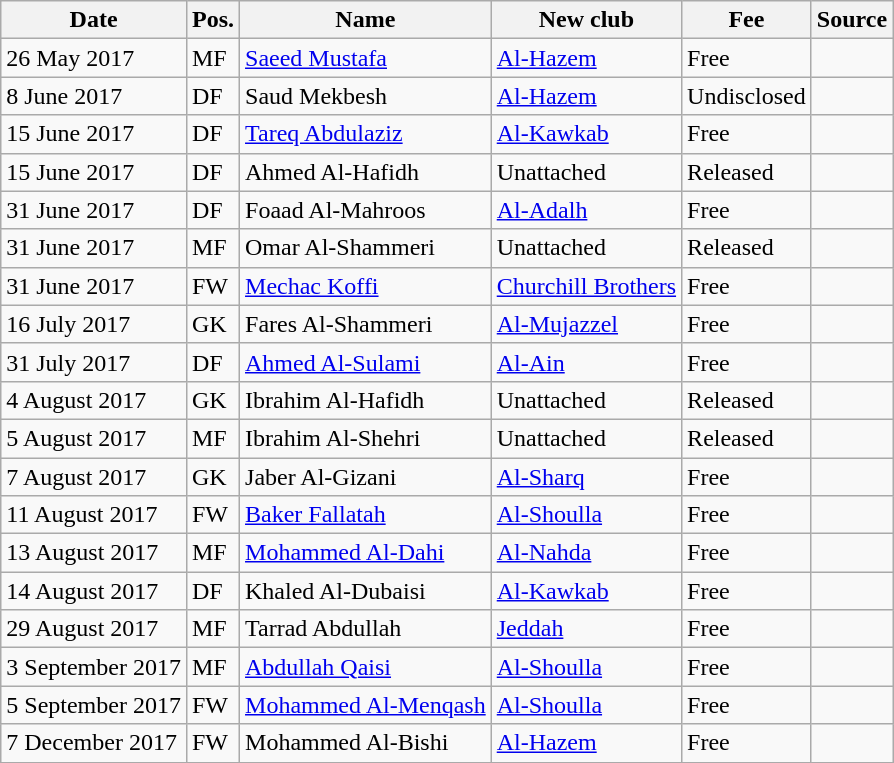<table class="wikitable" style="text-align:left">
<tr>
<th>Date</th>
<th>Pos.</th>
<th>Name</th>
<th>New club</th>
<th>Fee</th>
<th>Source</th>
</tr>
<tr>
<td>26 May 2017</td>
<td>MF</td>
<td> <a href='#'>Saeed Mustafa</a></td>
<td> <a href='#'>Al-Hazem</a></td>
<td>Free</td>
<td></td>
</tr>
<tr>
<td>8 June 2017</td>
<td>DF</td>
<td> Saud Mekbesh</td>
<td> <a href='#'>Al-Hazem</a></td>
<td>Undisclosed</td>
<td></td>
</tr>
<tr>
<td>15 June 2017</td>
<td>DF</td>
<td> <a href='#'>Tareq Abdulaziz</a></td>
<td> <a href='#'>Al-Kawkab</a></td>
<td>Free</td>
<td></td>
</tr>
<tr>
<td>15 June 2017</td>
<td>DF</td>
<td> Ahmed Al-Hafidh</td>
<td>Unattached</td>
<td>Released</td>
<td></td>
</tr>
<tr>
<td>31 June 2017</td>
<td>DF</td>
<td> Foaad Al-Mahroos</td>
<td> <a href='#'>Al-Adalh</a></td>
<td>Free</td>
<td></td>
</tr>
<tr>
<td>31 June 2017</td>
<td>MF</td>
<td> Omar Al-Shammeri</td>
<td>Unattached</td>
<td>Released</td>
<td></td>
</tr>
<tr>
<td>31 June 2017</td>
<td>FW</td>
<td> <a href='#'>Mechac Koffi</a></td>
<td> <a href='#'>Churchill Brothers</a></td>
<td>Free</td>
<td></td>
</tr>
<tr>
<td>16 July 2017</td>
<td>GK</td>
<td> Fares Al-Shammeri</td>
<td> <a href='#'>Al-Mujazzel</a></td>
<td>Free</td>
<td></td>
</tr>
<tr>
<td>31 July 2017</td>
<td>DF</td>
<td> <a href='#'>Ahmed Al-Sulami</a></td>
<td> <a href='#'>Al-Ain</a></td>
<td>Free</td>
<td></td>
</tr>
<tr>
<td>4 August 2017</td>
<td>GK</td>
<td> Ibrahim Al-Hafidh</td>
<td>Unattached</td>
<td>Released</td>
<td></td>
</tr>
<tr>
<td>5 August 2017</td>
<td>MF</td>
<td> Ibrahim Al-Shehri</td>
<td>Unattached</td>
<td>Released</td>
<td></td>
</tr>
<tr>
<td>7 August 2017</td>
<td>GK</td>
<td> Jaber Al-Gizani</td>
<td> <a href='#'>Al-Sharq</a></td>
<td>Free</td>
<td></td>
</tr>
<tr>
<td>11 August 2017</td>
<td>FW</td>
<td> <a href='#'>Baker Fallatah</a></td>
<td> <a href='#'>Al-Shoulla</a></td>
<td>Free</td>
<td></td>
</tr>
<tr>
<td>13 August 2017</td>
<td>MF</td>
<td> <a href='#'>Mohammed Al-Dahi</a></td>
<td> <a href='#'>Al-Nahda</a></td>
<td>Free</td>
<td></td>
</tr>
<tr>
<td>14 August 2017</td>
<td>DF</td>
<td> Khaled Al-Dubaisi</td>
<td> <a href='#'>Al-Kawkab</a></td>
<td>Free</td>
<td></td>
</tr>
<tr>
<td>29 August 2017</td>
<td>MF</td>
<td> Tarrad Abdullah</td>
<td> <a href='#'>Jeddah</a></td>
<td>Free</td>
<td></td>
</tr>
<tr>
<td>3 September 2017</td>
<td>MF</td>
<td> <a href='#'>Abdullah Qaisi</a></td>
<td> <a href='#'>Al-Shoulla</a></td>
<td>Free</td>
<td></td>
</tr>
<tr>
<td>5 September 2017</td>
<td>FW</td>
<td> <a href='#'>Mohammed Al-Menqash</a></td>
<td> <a href='#'>Al-Shoulla</a></td>
<td>Free</td>
<td></td>
</tr>
<tr>
<td>7 December 2017</td>
<td>FW</td>
<td> Mohammed Al-Bishi</td>
<td> <a href='#'>Al-Hazem</a></td>
<td>Free</td>
<td></td>
</tr>
<tr>
</tr>
</table>
